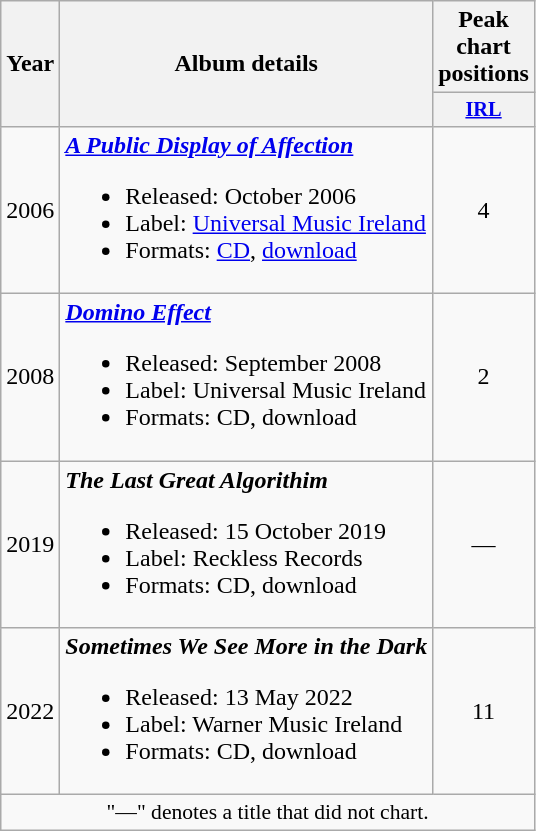<table class="wikitable" style=text-align:center;>
<tr>
<th rowspan="2">Year</th>
<th rowspan="2">Album details</th>
<th colspan="1">Peak chart positions</th>
</tr>
<tr>
<th style="width:3em;font-size:85%"><a href='#'>IRL</a></th>
</tr>
<tr>
<td>2006</td>
<td align="left"><strong><em><a href='#'>A Public Display of Affection</a></em></strong><br><ul><li>Released: October 2006</li><li>Label: <a href='#'>Universal Music Ireland</a></li><li>Formats: <a href='#'>CD</a>, <a href='#'>download</a></li></ul></td>
<td>4</td>
</tr>
<tr>
<td>2008</td>
<td align="left"><strong><em><a href='#'>Domino Effect</a></em></strong><br><ul><li>Released: September 2008</li><li>Label: Universal Music Ireland</li><li>Formats: CD, download</li></ul></td>
<td>2</td>
</tr>
<tr>
<td>2019</td>
<td align="left"><strong><em>The Last Great Algorithim</em></strong><br><ul><li>Released: 15 October 2019</li><li>Label: Reckless Records</li><li>Formats: CD, download</li></ul></td>
<td>—</td>
</tr>
<tr>
<td>2022</td>
<td align="left"><strong><em>Sometimes We See More in the Dark</em></strong><br><ul><li>Released: 13 May 2022</li><li>Label: Warner Music Ireland</li><li>Formats: CD, download</li></ul></td>
<td>11<br></td>
</tr>
<tr>
<td colspan="5" style="font-size:90%">"—" denotes a title that did not chart.</td>
</tr>
</table>
